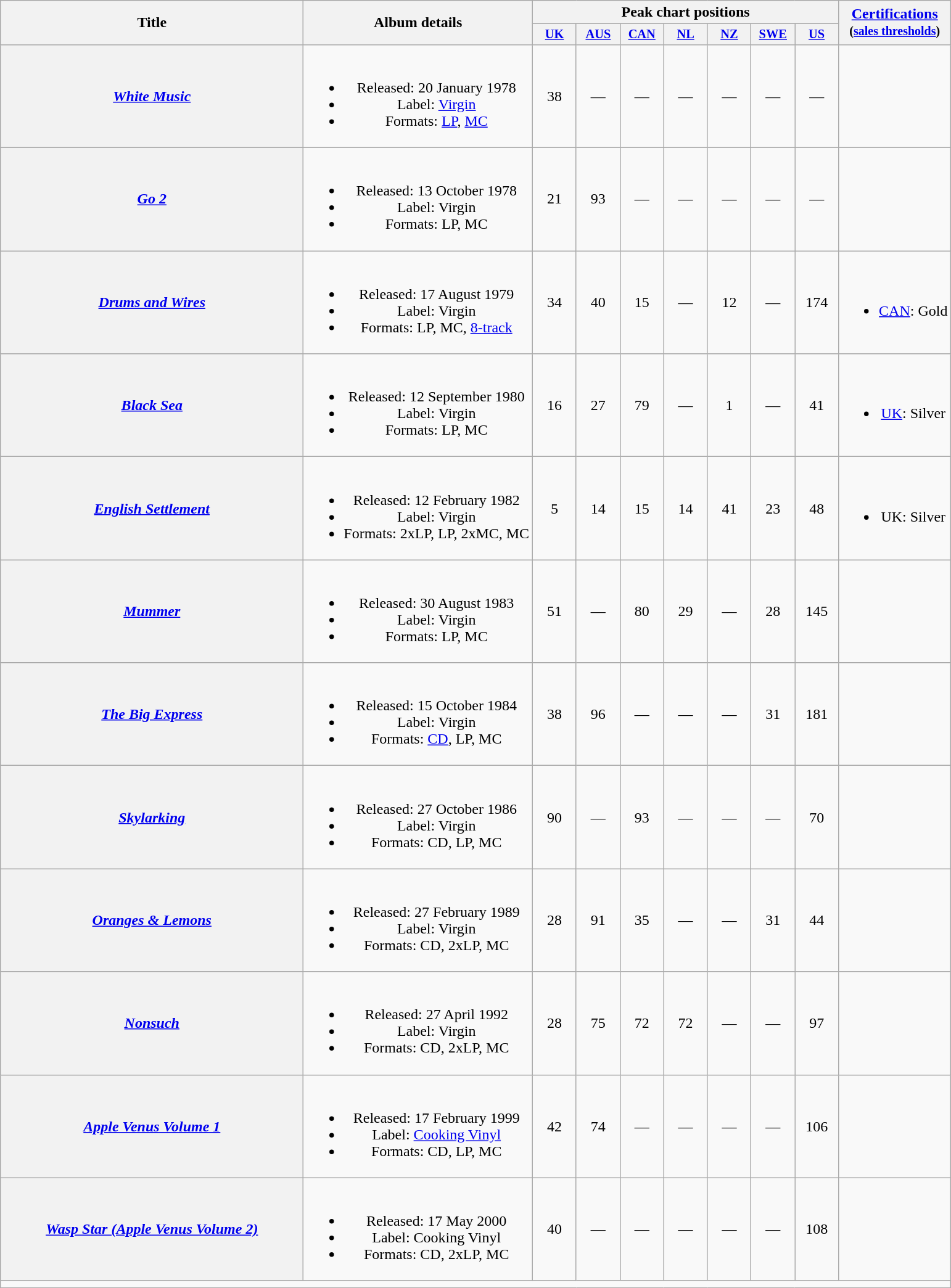<table class="wikitable plainrowheaders" style="text-align:center;">
<tr>
<th rowspan="2" style="width:20em;">Title</th>
<th rowspan="2">Album details</th>
<th colspan="7">Peak chart positions</th>
<th rowspan="2"><a href='#'>Certifications</a><br><small>(<a href='#'>sales thresholds</a>)</small></th>
</tr>
<tr>
<th style="width:3em;font-size:85%"><a href='#'>UK</a><br></th>
<th style="width:3em;font-size:85%"><a href='#'>AUS</a><br></th>
<th style="width:3em;font-size:85%"><a href='#'>CAN</a><br></th>
<th style="width:3em;font-size:85%"><a href='#'>NL</a><br></th>
<th style="width:3em;font-size:85%"><a href='#'>NZ</a><br></th>
<th style="width:3em;font-size:85%"><a href='#'>SWE</a><br></th>
<th style="width:3em;font-size:85%"><a href='#'>US</a><br></th>
</tr>
<tr>
<th scope="row"><em><a href='#'>White Music</a></em></th>
<td><br><ul><li>Released: 20 January 1978</li><li>Label: <a href='#'>Virgin</a></li><li>Formats: <a href='#'>LP</a>, <a href='#'>MC</a></li></ul></td>
<td>38</td>
<td>—</td>
<td>—</td>
<td>—</td>
<td>—</td>
<td>—</td>
<td>—</td>
<td></td>
</tr>
<tr>
<th scope="row"><em><a href='#'>Go 2</a></em></th>
<td><br><ul><li>Released: 13 October 1978</li><li>Label: Virgin</li><li>Formats: LP, MC</li></ul></td>
<td>21</td>
<td>93</td>
<td>—</td>
<td>—</td>
<td>—</td>
<td>—</td>
<td>—</td>
<td></td>
</tr>
<tr>
<th scope="row"><em><a href='#'>Drums and Wires</a></em></th>
<td><br><ul><li>Released: 17 August 1979</li><li>Label: Virgin</li><li>Formats: LP, MC, <a href='#'>8-track</a></li></ul></td>
<td>34</td>
<td>40</td>
<td>15</td>
<td>—</td>
<td>12</td>
<td>—</td>
<td>174</td>
<td><br><ul><li><a href='#'>CAN</a>: Gold</li></ul></td>
</tr>
<tr>
<th scope="row"><em><a href='#'>Black Sea</a></em></th>
<td><br><ul><li>Released: 12 September 1980</li><li>Label: Virgin</li><li>Formats: LP, MC</li></ul></td>
<td>16</td>
<td>27</td>
<td>79</td>
<td>—</td>
<td>1</td>
<td>—</td>
<td>41</td>
<td><br><ul><li><a href='#'>UK</a>: Silver</li></ul></td>
</tr>
<tr>
<th scope="row"><em><a href='#'>English Settlement</a></em></th>
<td><br><ul><li>Released: 12 February 1982</li><li>Label: Virgin</li><li>Formats: 2xLP, LP, 2xMC, MC</li></ul></td>
<td>5</td>
<td>14</td>
<td>15</td>
<td>14</td>
<td>41</td>
<td>23</td>
<td>48</td>
<td><br><ul><li>UK: Silver</li></ul></td>
</tr>
<tr>
<th scope="row"><em><a href='#'>Mummer</a></em></th>
<td><br><ul><li>Released: 30 August 1983</li><li>Label: Virgin</li><li>Formats: LP, MC</li></ul></td>
<td>51</td>
<td>—</td>
<td>80</td>
<td>29</td>
<td>—</td>
<td>28</td>
<td>145</td>
<td></td>
</tr>
<tr>
<th scope="row"><em><a href='#'>The Big Express</a></em></th>
<td><br><ul><li>Released: 15 October 1984</li><li>Label: Virgin</li><li>Formats: <a href='#'>CD</a>, LP, MC</li></ul></td>
<td>38</td>
<td>96</td>
<td>—</td>
<td>—</td>
<td>—</td>
<td>31</td>
<td>181</td>
<td></td>
</tr>
<tr>
<th scope="row"><em><a href='#'>Skylarking</a></em></th>
<td><br><ul><li>Released: 27 October 1986</li><li>Label: Virgin</li><li>Formats: CD, LP, MC</li></ul></td>
<td>90</td>
<td>—</td>
<td>93</td>
<td>—</td>
<td>—</td>
<td>—</td>
<td>70</td>
<td></td>
</tr>
<tr>
<th scope="row"><em><a href='#'>Oranges & Lemons</a></em></th>
<td><br><ul><li>Released: 27 February 1989</li><li>Label: Virgin</li><li>Formats: CD, 2xLP, MC</li></ul></td>
<td>28</td>
<td>91</td>
<td>35</td>
<td>—</td>
<td>—</td>
<td>31</td>
<td>44</td>
<td></td>
</tr>
<tr>
<th scope="row"><em><a href='#'>Nonsuch</a></em></th>
<td><br><ul><li>Released: 27 April 1992</li><li>Label: Virgin</li><li>Formats: CD, 2xLP, MC</li></ul></td>
<td>28</td>
<td>75</td>
<td>72</td>
<td>72</td>
<td>—</td>
<td>—</td>
<td>97</td>
<td></td>
</tr>
<tr>
<th scope="row"><em><a href='#'>Apple Venus Volume 1</a></em></th>
<td><br><ul><li>Released: 17 February 1999</li><li>Label: <a href='#'>Cooking Vinyl</a></li><li>Formats: CD, LP, MC</li></ul></td>
<td>42</td>
<td>74</td>
<td>—</td>
<td>—</td>
<td>—</td>
<td>—</td>
<td>106</td>
<td></td>
</tr>
<tr>
<th scope="row"><em><a href='#'>Wasp Star (Apple Venus Volume 2)</a></em></th>
<td><br><ul><li>Released: 17 May 2000</li><li>Label: Cooking Vinyl</li><li>Formats: CD, 2xLP, MC</li></ul></td>
<td>40</td>
<td>—</td>
<td>—</td>
<td>—</td>
<td>—</td>
<td>—</td>
<td>108</td>
<td></td>
</tr>
<tr>
<td colspan="10"></td>
</tr>
</table>
